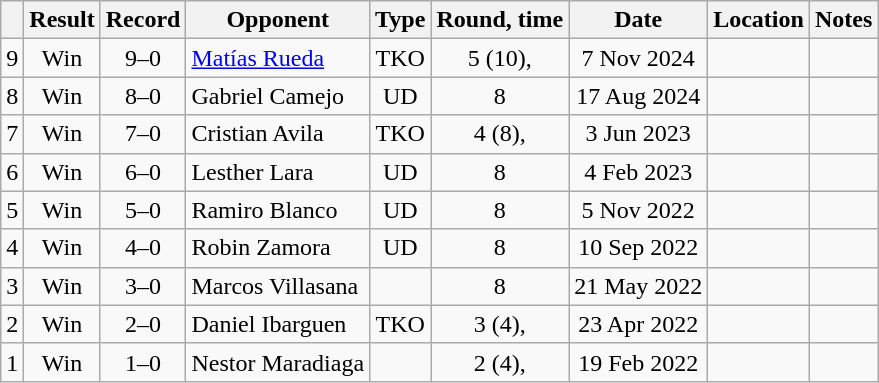<table class="wikitable" style="text-align:center">
<tr>
<th></th>
<th>Result</th>
<th>Record</th>
<th>Opponent</th>
<th>Type</th>
<th>Round, time</th>
<th>Date</th>
<th>Location</th>
<th>Notes</th>
</tr>
<tr>
<td>9</td>
<td>Win</td>
<td>9–0</td>
<td style="text-align:left;"><a href='#'>Matías Rueda</a></td>
<td>TKO</td>
<td>5 (10), </td>
<td>7 Nov 2024</td>
<td style="text-align:left;"></td>
<td style="text-align:left;"></td>
</tr>
<tr>
<td>8</td>
<td>Win</td>
<td>8–0</td>
<td style="text-align:left;">Gabriel Camejo</td>
<td>UD</td>
<td>8</td>
<td>17 Aug 2024</td>
<td style="text-align:left;"></td>
<td></td>
</tr>
<tr>
<td>7</td>
<td>Win</td>
<td>7–0</td>
<td style="text-align:left;">Cristian Avila</td>
<td>TKO</td>
<td>4 (8), </td>
<td>3 Jun 2023</td>
<td style="text-align:left;"></td>
<td></td>
</tr>
<tr>
<td>6</td>
<td>Win</td>
<td>6–0</td>
<td style="text-align:left;">Lesther Lara</td>
<td>UD</td>
<td>8</td>
<td>4 Feb 2023</td>
<td align=left></td>
<td></td>
</tr>
<tr>
<td>5</td>
<td>Win</td>
<td>5–0</td>
<td style="text-align:left;">Ramiro Blanco</td>
<td>UD</td>
<td>8</td>
<td>5 Nov 2022</td>
<td align=left></td>
<td></td>
</tr>
<tr>
<td>4</td>
<td>Win</td>
<td>4–0</td>
<td style="text-align:left;">Robin Zamora</td>
<td>UD</td>
<td>8</td>
<td>10 Sep 2022</td>
<td style="text-align:left;"></td>
<td></td>
</tr>
<tr>
<td>3</td>
<td>Win</td>
<td>3–0</td>
<td style="text-align:left;">Marcos Villasana</td>
<td></td>
<td>8</td>
<td>21 May 2022</td>
<td style="text-align:left;"></td>
<td></td>
</tr>
<tr>
<td>2</td>
<td>Win</td>
<td>2–0</td>
<td style="text-align:left;">Daniel Ibarguen</td>
<td>TKO</td>
<td>3 (4), </td>
<td>23 Apr 2022</td>
<td style="text-align:left;"></td>
<td></td>
</tr>
<tr>
<td>1</td>
<td>Win</td>
<td>1–0</td>
<td style="text-align:left;">Nestor Maradiaga</td>
<td></td>
<td>2 (4), </td>
<td>19 Feb 2022</td>
<td style="text-align:left;"></td>
<td></td>
</tr>
</table>
